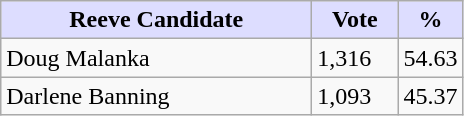<table class="wikitable">
<tr>
<th style="background:#ddf; width:200px;">Reeve Candidate </th>
<th style="background:#ddf; width:50px;">Vote</th>
<th style="background:#ddf; width:30px;">%</th>
</tr>
<tr>
<td>Doug Malanka</td>
<td>1,316</td>
<td>54.63</td>
</tr>
<tr>
<td>Darlene Banning</td>
<td>1,093</td>
<td>45.37</td>
</tr>
</table>
